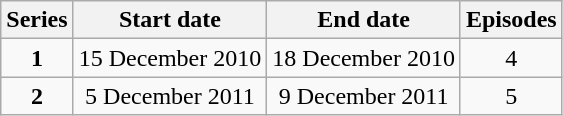<table class="wikitable" style="text-align:center;">
<tr>
<th>Series</th>
<th>Start date</th>
<th>End date</th>
<th>Episodes</th>
</tr>
<tr>
<td><strong>1</strong></td>
<td>15 December 2010</td>
<td>18 December 2010</td>
<td>4</td>
</tr>
<tr>
<td><strong>2</strong></td>
<td>5 December 2011</td>
<td>9 December 2011</td>
<td>5</td>
</tr>
</table>
